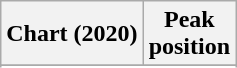<table class="wikitable sortable plainrowheaders" style="text-align:center">
<tr>
<th scope="col">Chart (2020)</th>
<th scope="col">Peak<br>position</th>
</tr>
<tr>
</tr>
<tr>
</tr>
<tr>
</tr>
<tr>
</tr>
<tr>
</tr>
<tr>
</tr>
<tr>
</tr>
<tr>
</tr>
</table>
